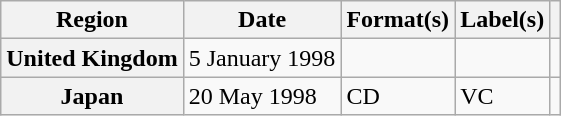<table class="wikitable plainrowheaders">
<tr>
<th scope="col">Region</th>
<th scope="col">Date</th>
<th scope="col">Format(s)</th>
<th scope="col">Label(s)</th>
<th scope="col"></th>
</tr>
<tr>
<th scope="row">United Kingdom</th>
<td>5 January 1998</td>
<td></td>
<td></td>
<td></td>
</tr>
<tr>
<th scope="row">Japan</th>
<td>20 May 1998</td>
<td>CD</td>
<td>VC</td>
<td></td>
</tr>
</table>
